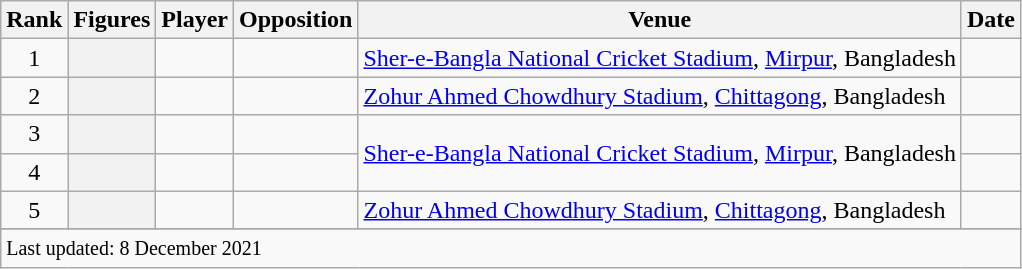<table class="wikitable plainrowheaders sortable">
<tr>
<th scope=col>Rank</th>
<th scope=col>Figures</th>
<th scope=col>Player</th>
<th scope=col>Opposition</th>
<th scope=col>Venue</th>
<th scope=col>Date</th>
</tr>
<tr>
<td align=center>1</td>
<th scope=row style=text-align:center;></th>
<td></td>
<td></td>
<td><a href='#'>Sher-e-Bangla National Cricket Stadium</a>, <a href='#'>Mirpur</a>, Bangladesh</td>
<td></td>
</tr>
<tr>
<td align=center>2</td>
<th scope=row style=text-align:center;></th>
<td></td>
<td></td>
<td><a href='#'>Zohur Ahmed Chowdhury Stadium</a>, <a href='#'>Chittagong</a>, Bangladesh</td>
<td></td>
</tr>
<tr>
<td align=center>3</td>
<th scope=row style=text-align:center;></th>
<td></td>
<td></td>
<td rowspan=2><a href='#'>Sher-e-Bangla National Cricket Stadium</a>, <a href='#'>Mirpur</a>, Bangladesh</td>
<td></td>
</tr>
<tr>
<td align=center>4</td>
<th scope=row style=text-align:center;></th>
<td></td>
<td></td>
<td></td>
</tr>
<tr>
<td align=center>5</td>
<th scope=row style=text-align:center;></th>
<td></td>
<td></td>
<td><a href='#'>Zohur Ahmed Chowdhury Stadium</a>, <a href='#'>Chittagong</a>, Bangladesh</td>
<td></td>
</tr>
<tr>
</tr>
<tr class=sortbottom>
<td colspan=6><small>Last updated: 8 December 2021</small></td>
</tr>
</table>
